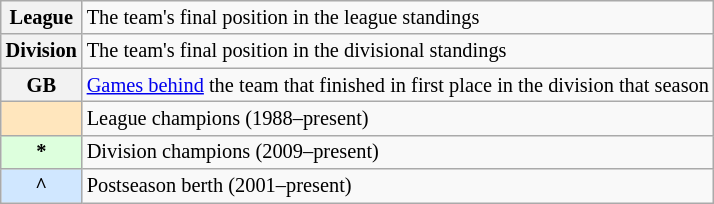<table class="wikitable plainrowheaders" style="font-size:85%">
<tr>
<th scope="row" style="text-align:center"><strong>League</strong></th>
<td>The team's final position in the league standings</td>
</tr>
<tr>
<th scope="row" style="text-align:center"><strong>Division</strong></th>
<td>The team's final position in the divisional standings</td>
</tr>
<tr>
<th scope="row" style="text-align:center"><strong>GB</strong></th>
<td><a href='#'>Games behind</a> the team that finished in first place in the division that season</td>
</tr>
<tr>
<th scope="row" style="text-align:center; background-color:#FFE6BD"></th>
<td>League champions (1988–present)</td>
</tr>
<tr>
<th scope="row" style="text-align:center; background-color:#DDFFDD">*</th>
<td>Division champions (2009–present)</td>
</tr>
<tr>
<th scope="row" style="text-align:center; background-color:#D0E7FF">^</th>
<td>Postseason berth (2001–present)</td>
</tr>
</table>
